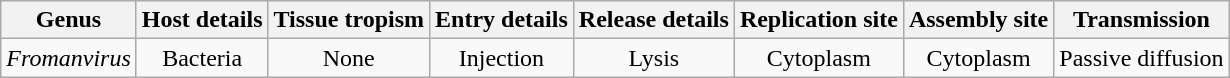<table class="wikitable sortable" style="text-align:center">
<tr>
<th>Genus</th>
<th>Host details</th>
<th>Tissue tropism</th>
<th>Entry details</th>
<th>Release details</th>
<th>Replication site</th>
<th>Assembly site</th>
<th>Transmission</th>
</tr>
<tr>
<td><em>Fromanvirus</em></td>
<td>Bacteria</td>
<td>None</td>
<td>Injection</td>
<td>Lysis</td>
<td>Cytoplasm</td>
<td>Cytoplasm</td>
<td>Passive diffusion</td>
</tr>
</table>
